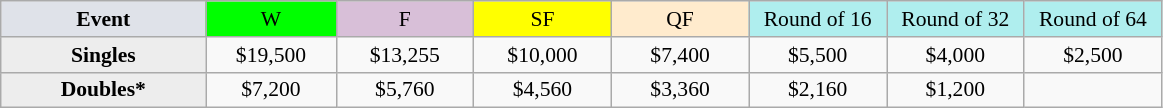<table class="wikitable nowrap" style=font-size:90%;text-align:center>
<tr>
<td style="width:130px; background:#dfe2e9;"><strong>Event</strong></td>
<td style="width:80px; background:lime;">W</td>
<td style="width:85px; background:thistle;">F</td>
<td style="width:85px; background:#ff0;">SF</td>
<td style="width:85px; background:#ffebcd;">QF</td>
<td style="width:85px; background:#afeeee;">Round of 16</td>
<td style="width:85px; background:#afeeee;">Round of 32</td>
<td style="width:85px; background:#afeeee;">Round of 64</td>
</tr>
<tr>
<td style="background:#ededed;"><strong>Singles</strong></td>
<td>$19,500</td>
<td>$13,255</td>
<td>$10,000</td>
<td>$7,400</td>
<td>$5,500</td>
<td>$4,000</td>
<td>$2,500</td>
</tr>
<tr>
<td style="background:#ededed;"><strong>Doubles*</strong></td>
<td>$7,200</td>
<td>$5,760</td>
<td>$4,560</td>
<td>$3,360</td>
<td>$2,160</td>
<td>$1,200</td>
<td></td>
</tr>
</table>
